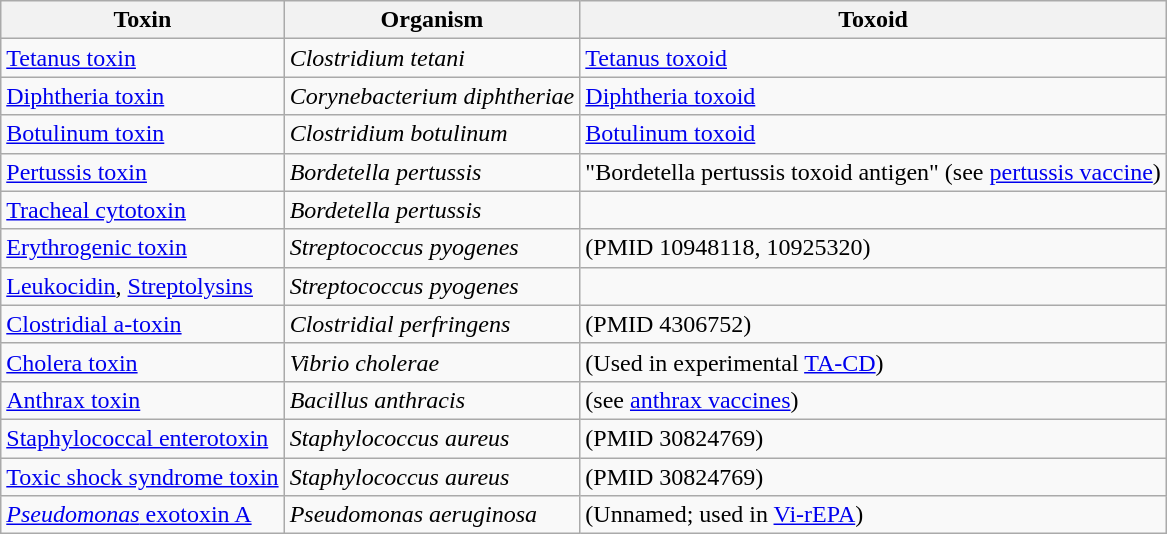<table class=wikitable>
<tr>
<th>Toxin</th>
<th>Organism</th>
<th>Toxoid</th>
</tr>
<tr>
<td><a href='#'>Tetanus toxin</a></td>
<td><em>Clostridium tetani</em></td>
<td><a href='#'>Tetanus toxoid</a></td>
</tr>
<tr>
<td><a href='#'>Diphtheria toxin</a></td>
<td><em>Corynebacterium diphtheriae</em></td>
<td><a href='#'>Diphtheria toxoid</a></td>
</tr>
<tr>
<td><a href='#'>Botulinum toxin</a></td>
<td><em>Clostridium botulinum</em></td>
<td><a href='#'>Botulinum toxoid</a></td>
</tr>
<tr>
<td><a href='#'>Pertussis toxin</a></td>
<td><em>Bordetella pertussis</em></td>
<td>"Bordetella pertussis toxoid antigen" (see <a href='#'>pertussis vaccine</a>)</td>
</tr>
<tr>
<td><a href='#'>Tracheal cytotoxin</a></td>
<td><em>Bordetella pertussis</em></td>
<td></td>
</tr>
<tr>
<td><a href='#'>Erythrogenic toxin</a></td>
<td><em>Streptococcus pyogenes</em></td>
<td>(PMID 10948118, 10925320)</td>
</tr>
<tr>
<td><a href='#'>Leukocidin</a>, <a href='#'>Streptolysins</a></td>
<td><em>Streptococcus pyogenes</em></td>
<td></td>
</tr>
<tr>
<td><a href='#'>Clostridial a-toxin</a></td>
<td><em>Clostridial perfringens</em></td>
<td>(PMID 4306752)</td>
</tr>
<tr>
<td><a href='#'>Cholera toxin</a></td>
<td><em>Vibrio cholerae</em></td>
<td>(Used in experimental <a href='#'>TA-CD</a>)</td>
</tr>
<tr>
<td><a href='#'>Anthrax toxin</a></td>
<td><em>Bacillus anthracis</em></td>
<td>(see <a href='#'>anthrax vaccines</a>)</td>
</tr>
<tr>
<td><a href='#'>Staphylococcal enterotoxin</a></td>
<td><em>Staphylococcus aureus</em></td>
<td>(PMID 30824769)</td>
</tr>
<tr>
<td><a href='#'>Toxic shock syndrome toxin</a></td>
<td><em>Staphylococcus aureus</em></td>
<td>(PMID 30824769)</td>
</tr>
<tr>
<td><a href='#'><em>Pseudomonas</em> exotoxin A</a></td>
<td><em>Pseudomonas aeruginosa</em></td>
<td>(Unnamed; used in <a href='#'>Vi-rEPA</a>)</td>
</tr>
</table>
